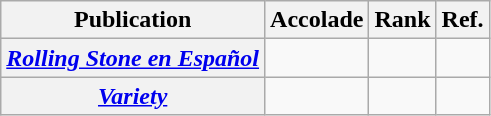<table class="wikitable plainrowheaders">
<tr>
<th scop="col">Publication</th>
<th scop="col">Accolade</th>
<th>Rank</th>
<th>Ref.</th>
</tr>
<tr>
<th scope="row"><em><a href='#'>Rolling Stone en Español</a></em></th>
<td scope="row"></td>
<td></td>
<td></td>
</tr>
<tr>
<th scope="row"><a href='#'><em>Variety</em></a></th>
<td scope="row"></td>
<td></td>
<td></td>
</tr>
</table>
